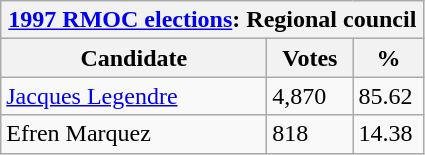<table class="wikitable">
<tr>
<th colspan="3"><a href='#'>1997 RMOC elections</a>: Regional council</th>
</tr>
<tr>
<th style="width: 170px">Candidate</th>
<th style="width: 50px">Votes</th>
<th style="width: 40px">%</th>
</tr>
<tr>
<td><a href='#'>Jacques Legendre</a></td>
<td>4,870</td>
<td>85.62</td>
</tr>
<tr>
<td>Efren Marquez</td>
<td>818</td>
<td>14.38</td>
</tr>
</table>
